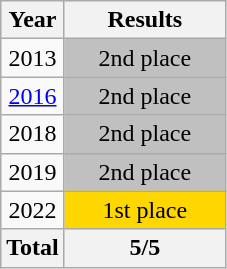<table class="wikitable" style="text-align: center;">
<tr>
<th>Year</th>
<th width="100">Results</th>
</tr>
<tr>
<td> 2013</td>
<td bgcolor=silver>2nd place</td>
</tr>
<tr>
<td> <a href='#'>2016</a></td>
<td bgcolor=silver>2nd place</td>
</tr>
<tr>
<td> 2018</td>
<td bgcolor=silver>2nd place</td>
</tr>
<tr>
<td> 2019</td>
<td bgcolor=silver>2nd place</td>
</tr>
<tr>
<td> 2022</td>
<td bgcolor=gold>1st place</td>
</tr>
<tr>
<th>Total</th>
<th>5/5</th>
</tr>
</table>
